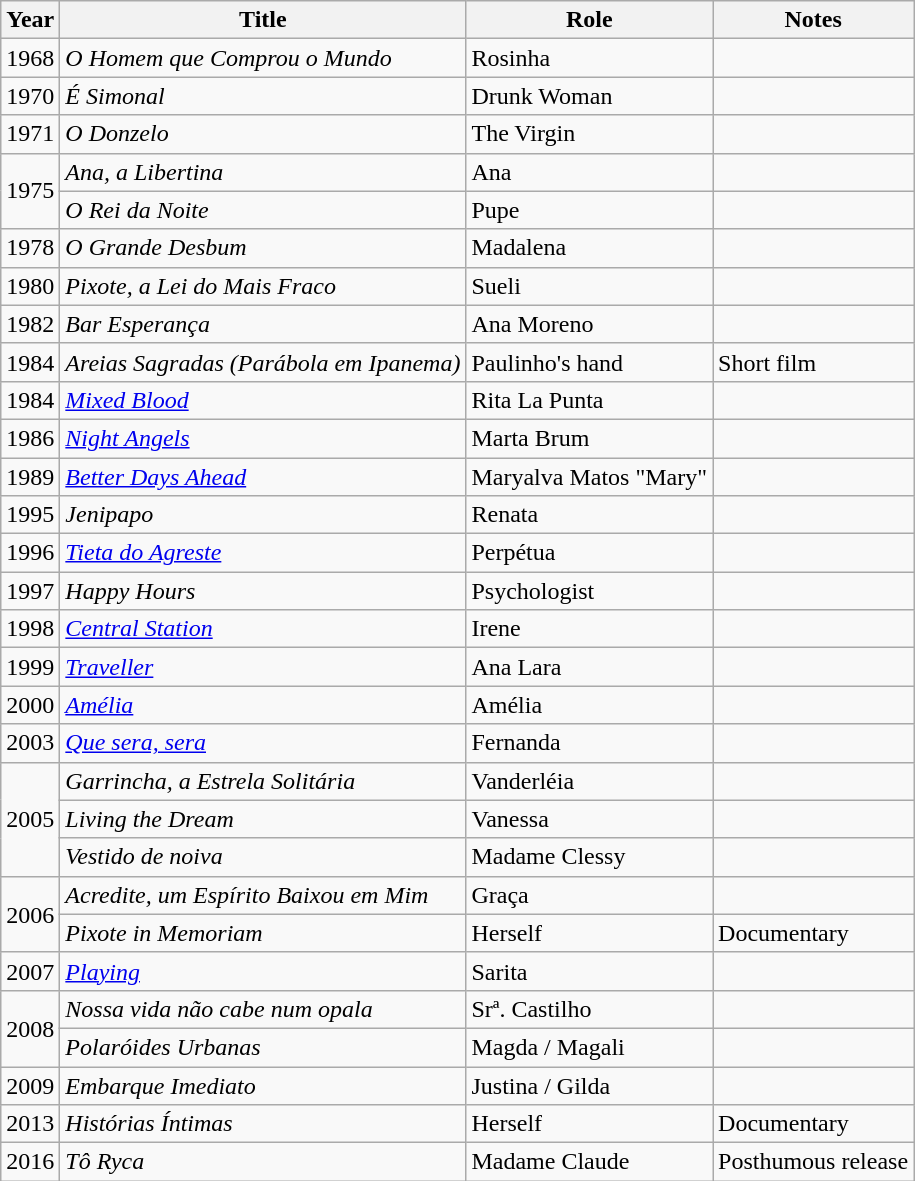<table class="wikitable">
<tr>
<th>Year</th>
<th>Title</th>
<th>Role</th>
<th>Notes</th>
</tr>
<tr>
<td>1968</td>
<td><em>O Homem que Comprou o Mundo</em></td>
<td>Rosinha</td>
<td></td>
</tr>
<tr>
<td>1970</td>
<td><em>É Simonal</em></td>
<td>Drunk Woman</td>
<td></td>
</tr>
<tr>
<td>1971</td>
<td><em>O Donzelo</em></td>
<td>The Virgin</td>
<td></td>
</tr>
<tr>
<td rowspan="2">1975</td>
<td><em>Ana, a Libertina</em></td>
<td>Ana</td>
<td></td>
</tr>
<tr>
<td><em>O Rei da Noite</em></td>
<td>Pupe</td>
<td></td>
</tr>
<tr>
<td>1978</td>
<td><em>O Grande Desbum</em></td>
<td>Madalena</td>
<td></td>
</tr>
<tr>
<td>1980</td>
<td><em>Pixote, a Lei do Mais Fraco</em></td>
<td>Sueli</td>
<td></td>
</tr>
<tr>
<td>1982</td>
<td><em>Bar Esperança</em></td>
<td>Ana Moreno</td>
<td></td>
</tr>
<tr>
<td>1984</td>
<td><em>Areias Sagradas (Parábola em Ipanema)</em></td>
<td>Paulinho's hand</td>
<td>Short film</td>
</tr>
<tr>
<td>1984</td>
<td><em><a href='#'>Mixed Blood</a></em></td>
<td>Rita La Punta</td>
<td></td>
</tr>
<tr>
<td>1986</td>
<td><em><a href='#'>Night Angels</a></em></td>
<td>Marta Brum</td>
<td></td>
</tr>
<tr>
<td>1989</td>
<td><em><a href='#'>Better Days Ahead</a></em></td>
<td>Maryalva Matos "Mary"</td>
<td></td>
</tr>
<tr>
<td>1995</td>
<td><em>Jenipapo</em></td>
<td>Renata</td>
<td></td>
</tr>
<tr>
<td>1996</td>
<td><em><a href='#'>Tieta do Agreste</a></em></td>
<td>Perpétua</td>
<td></td>
</tr>
<tr>
<td>1997</td>
<td><em>Happy Hours</em></td>
<td>Psychologist</td>
<td></td>
</tr>
<tr>
<td>1998</td>
<td><em> <a href='#'>Central Station</a></em></td>
<td>Irene</td>
<td></td>
</tr>
<tr>
<td>1999</td>
<td><em><a href='#'>Traveller</a></em></td>
<td>Ana Lara</td>
<td></td>
</tr>
<tr>
<td>2000</td>
<td><em><a href='#'>Amélia</a></em></td>
<td>Amélia</td>
<td></td>
</tr>
<tr>
<td>2003</td>
<td><em><a href='#'>Que sera, sera</a></em></td>
<td>Fernanda</td>
<td></td>
</tr>
<tr>
<td rowspan="3">2005</td>
<td><em>Garrincha, a Estrela Solitária</em></td>
<td>Vanderléia</td>
<td></td>
</tr>
<tr>
<td><em>Living the Dream</em></td>
<td>Vanessa</td>
<td></td>
</tr>
<tr>
<td><em>Vestido de noiva</em></td>
<td>Madame Clessy</td>
<td></td>
</tr>
<tr>
<td rowspan="2">2006</td>
<td><em>Acredite, um Espírito Baixou em Mim</em></td>
<td>Graça</td>
<td></td>
</tr>
<tr>
<td><em>Pixote in Memoriam</em></td>
<td>Herself</td>
<td>Documentary</td>
</tr>
<tr>
<td>2007</td>
<td><em><a href='#'>Playing</a></em></td>
<td>Sarita</td>
<td></td>
</tr>
<tr>
<td rowspan="2">2008</td>
<td><em>Nossa vida não cabe num opala</em></td>
<td>Srª. Castilho</td>
<td></td>
</tr>
<tr>
<td><em>Polaróides Urbanas</em></td>
<td>Magda / Magali</td>
<td></td>
</tr>
<tr>
<td>2009</td>
<td><em>Embarque Imediato</em></td>
<td>Justina / Gilda</td>
<td></td>
</tr>
<tr>
<td>2013</td>
<td><em>Histórias Íntimas</em></td>
<td>Herself </td>
<td>Documentary</td>
</tr>
<tr>
<td>2016</td>
<td><em>Tô Ryca</em></td>
<td>Madame Claude</td>
<td>Posthumous release</td>
</tr>
</table>
